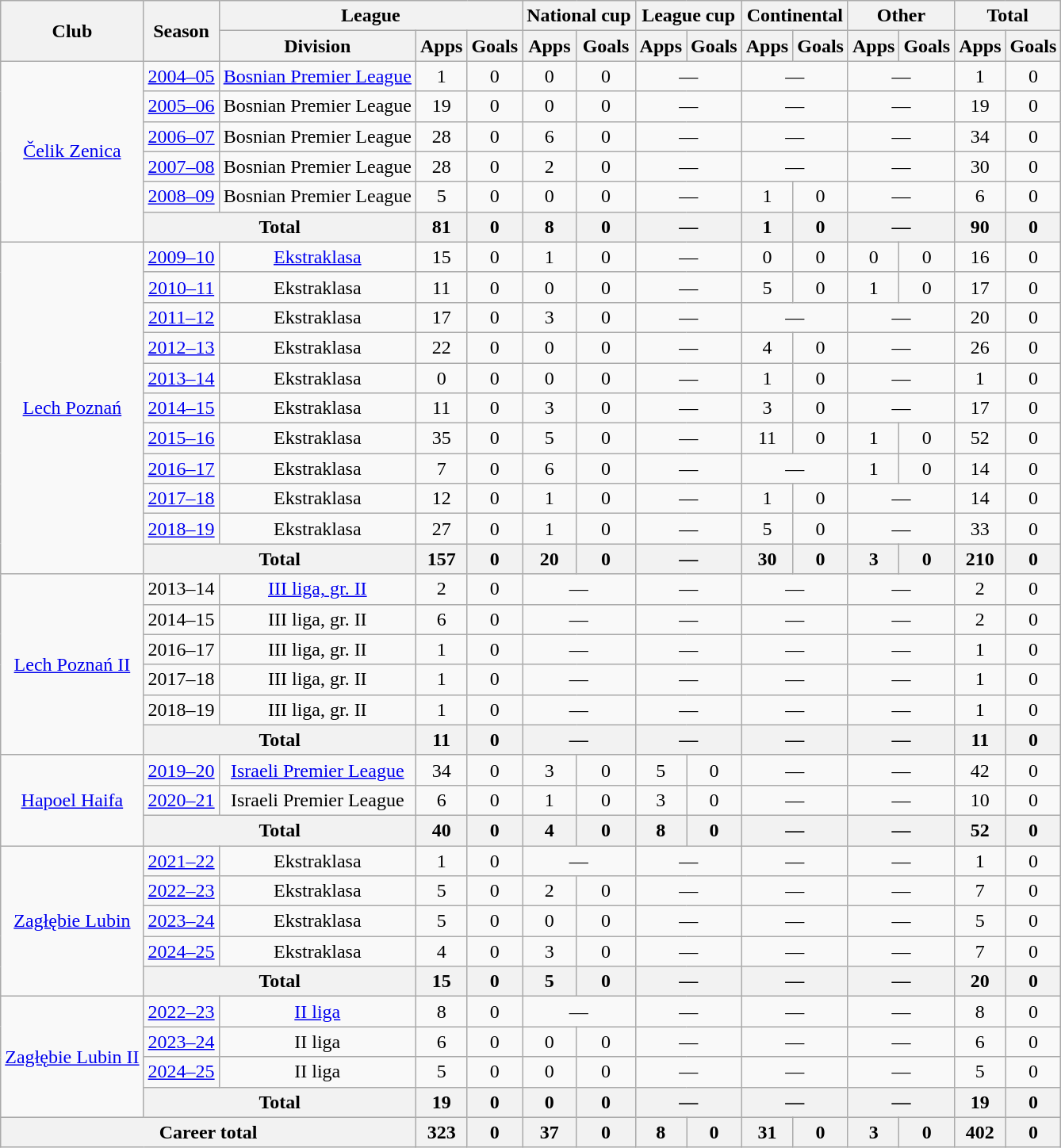<table class="wikitable" style="text-align:center">
<tr>
<th rowspan=2>Club</th>
<th rowspan=2>Season</th>
<th colspan=3>League</th>
<th colspan=2>National cup</th>
<th colspan=2>League cup</th>
<th colspan=2>Continental</th>
<th colspan=2>Other</th>
<th colspan=2>Total</th>
</tr>
<tr>
<th>Division</th>
<th>Apps</th>
<th>Goals</th>
<th>Apps</th>
<th>Goals</th>
<th>Apps</th>
<th>Goals</th>
<th>Apps</th>
<th>Goals</th>
<th>Apps</th>
<th>Goals</th>
<th>Apps</th>
<th>Goals</th>
</tr>
<tr>
<td rowspan=6><a href='#'>Čelik Zenica</a></td>
<td><a href='#'>2004–05</a></td>
<td><a href='#'>Bosnian Premier League</a></td>
<td>1</td>
<td>0</td>
<td>0</td>
<td>0</td>
<td colspan=2>—</td>
<td colspan=2>—</td>
<td colspan=2>—</td>
<td>1</td>
<td>0</td>
</tr>
<tr>
<td><a href='#'>2005–06</a></td>
<td>Bosnian Premier League</td>
<td>19</td>
<td>0</td>
<td>0</td>
<td>0</td>
<td colspan=2>—</td>
<td colspan=2>—</td>
<td colspan=2>—</td>
<td>19</td>
<td>0</td>
</tr>
<tr>
<td><a href='#'>2006–07</a></td>
<td>Bosnian Premier League</td>
<td>28</td>
<td>0</td>
<td>6</td>
<td>0</td>
<td colspan=2>—</td>
<td colspan=2>—</td>
<td colspan=2>—</td>
<td>34</td>
<td>0</td>
</tr>
<tr>
<td><a href='#'>2007–08</a></td>
<td>Bosnian Premier League</td>
<td>28</td>
<td>0</td>
<td>2</td>
<td>0</td>
<td colspan=2>—</td>
<td colspan=2>—</td>
<td colspan=2>—</td>
<td>30</td>
<td>0</td>
</tr>
<tr>
<td><a href='#'>2008–09</a></td>
<td>Bosnian Premier League</td>
<td>5</td>
<td>0</td>
<td>0</td>
<td>0</td>
<td colspan=2>—</td>
<td>1</td>
<td>0</td>
<td colspan=2>—</td>
<td>6</td>
<td>0</td>
</tr>
<tr>
<th colspan=2>Total</th>
<th>81</th>
<th>0</th>
<th>8</th>
<th>0</th>
<th colspan=2>—</th>
<th>1</th>
<th>0</th>
<th colspan=2>—</th>
<th>90</th>
<th>0</th>
</tr>
<tr>
<td rowspan=11><a href='#'>Lech Poznań</a></td>
<td><a href='#'>2009–10</a></td>
<td><a href='#'>Ekstraklasa</a></td>
<td>15</td>
<td>0</td>
<td>1</td>
<td>0</td>
<td colspan=2>—</td>
<td>0</td>
<td>0</td>
<td>0</td>
<td>0</td>
<td>16</td>
<td>0</td>
</tr>
<tr>
<td><a href='#'>2010–11</a></td>
<td>Ekstraklasa</td>
<td>11</td>
<td>0</td>
<td>0</td>
<td>0</td>
<td colspan=2>—</td>
<td>5</td>
<td>0</td>
<td>1</td>
<td>0</td>
<td>17</td>
<td>0</td>
</tr>
<tr>
<td><a href='#'>2011–12</a></td>
<td>Ekstraklasa</td>
<td>17</td>
<td>0</td>
<td>3</td>
<td>0</td>
<td colspan=2>—</td>
<td colspan=2>—</td>
<td colspan=2>—</td>
<td>20</td>
<td>0</td>
</tr>
<tr>
<td><a href='#'>2012–13</a></td>
<td>Ekstraklasa</td>
<td>22</td>
<td>0</td>
<td>0</td>
<td>0</td>
<td colspan=2>—</td>
<td>4</td>
<td>0</td>
<td colspan=2>—</td>
<td>26</td>
<td>0</td>
</tr>
<tr>
<td><a href='#'>2013–14</a></td>
<td>Ekstraklasa</td>
<td>0</td>
<td>0</td>
<td>0</td>
<td>0</td>
<td colspan=2>—</td>
<td>1</td>
<td>0</td>
<td colspan=2>—</td>
<td>1</td>
<td>0</td>
</tr>
<tr>
<td><a href='#'>2014–15</a></td>
<td>Ekstraklasa</td>
<td>11</td>
<td>0</td>
<td>3</td>
<td>0</td>
<td colspan=2>—</td>
<td>3</td>
<td>0</td>
<td colspan=2>—</td>
<td>17</td>
<td>0</td>
</tr>
<tr>
<td><a href='#'>2015–16</a></td>
<td>Ekstraklasa</td>
<td>35</td>
<td>0</td>
<td>5</td>
<td>0</td>
<td colspan=2>—</td>
<td>11</td>
<td>0</td>
<td>1</td>
<td>0</td>
<td>52</td>
<td>0</td>
</tr>
<tr>
<td><a href='#'>2016–17</a></td>
<td>Ekstraklasa</td>
<td>7</td>
<td>0</td>
<td>6</td>
<td>0</td>
<td colspan=2>—</td>
<td colspan=2>—</td>
<td>1</td>
<td>0</td>
<td>14</td>
<td>0</td>
</tr>
<tr>
<td><a href='#'>2017–18</a></td>
<td>Ekstraklasa</td>
<td>12</td>
<td>0</td>
<td>1</td>
<td>0</td>
<td colspan=2>—</td>
<td>1</td>
<td>0</td>
<td colspan=2>—</td>
<td>14</td>
<td>0</td>
</tr>
<tr>
<td><a href='#'>2018–19</a></td>
<td>Ekstraklasa</td>
<td>27</td>
<td>0</td>
<td>1</td>
<td>0</td>
<td colspan=2>—</td>
<td>5</td>
<td>0</td>
<td colspan=2>—</td>
<td>33</td>
<td>0</td>
</tr>
<tr>
<th colspan=2>Total</th>
<th>157</th>
<th>0</th>
<th>20</th>
<th>0</th>
<th colspan=2>—</th>
<th>30</th>
<th>0</th>
<th>3</th>
<th>0</th>
<th>210</th>
<th>0</th>
</tr>
<tr>
<td rowspan=6><a href='#'>Lech Poznań II</a></td>
<td>2013–14</td>
<td><a href='#'>III liga, gr. II</a></td>
<td>2</td>
<td>0</td>
<td colspan=2>—</td>
<td colspan=2>—</td>
<td colspan=2>—</td>
<td colspan=2>—</td>
<td>2</td>
<td>0</td>
</tr>
<tr>
<td>2014–15</td>
<td>III liga, gr. II</td>
<td>6</td>
<td>0</td>
<td colspan=2>—</td>
<td colspan=2>—</td>
<td colspan=2>—</td>
<td colspan=2>—</td>
<td>2</td>
<td>0</td>
</tr>
<tr>
<td>2016–17</td>
<td>III liga, gr. II</td>
<td>1</td>
<td>0</td>
<td colspan=2>—</td>
<td colspan=2>—</td>
<td colspan=2>—</td>
<td colspan=2>—</td>
<td>1</td>
<td>0</td>
</tr>
<tr>
<td>2017–18</td>
<td>III liga, gr. II</td>
<td>1</td>
<td>0</td>
<td colspan=2>—</td>
<td colspan=2>—</td>
<td colspan=2>—</td>
<td colspan=2>—</td>
<td>1</td>
<td>0</td>
</tr>
<tr>
<td>2018–19</td>
<td>III liga, gr. II</td>
<td>1</td>
<td>0</td>
<td colspan=2>—</td>
<td colspan=2>—</td>
<td colspan=2>—</td>
<td colspan=2>—</td>
<td>1</td>
<td>0</td>
</tr>
<tr>
<th colspan=2>Total</th>
<th>11</th>
<th>0</th>
<th colspan=2>—</th>
<th colspan=2>—</th>
<th colspan=2>—</th>
<th colspan=2>—</th>
<th>11</th>
<th>0</th>
</tr>
<tr>
<td rowspan=3><a href='#'>Hapoel Haifa</a></td>
<td><a href='#'>2019–20</a></td>
<td><a href='#'>Israeli Premier League</a></td>
<td>34</td>
<td>0</td>
<td>3</td>
<td>0</td>
<td>5</td>
<td>0</td>
<td colspan=2>—</td>
<td colspan=2>—</td>
<td>42</td>
<td>0</td>
</tr>
<tr>
<td><a href='#'>2020–21</a></td>
<td>Israeli Premier League</td>
<td>6</td>
<td>0</td>
<td>1</td>
<td>0</td>
<td>3</td>
<td>0</td>
<td colspan=2>—</td>
<td colspan=2>—</td>
<td>10</td>
<td>0</td>
</tr>
<tr>
<th colspan=2>Total</th>
<th>40</th>
<th>0</th>
<th>4</th>
<th>0</th>
<th>8</th>
<th>0</th>
<th colspan=2>—</th>
<th colspan=2>—</th>
<th>52</th>
<th>0</th>
</tr>
<tr>
<td rowspan=5><a href='#'>Zagłębie Lubin</a></td>
<td><a href='#'>2021–22</a></td>
<td>Ekstraklasa</td>
<td>1</td>
<td>0</td>
<td colspan=2>—</td>
<td colspan=2>—</td>
<td colspan=2>—</td>
<td colspan=2>—</td>
<td>1</td>
<td>0</td>
</tr>
<tr>
<td><a href='#'>2022–23</a></td>
<td>Ekstraklasa</td>
<td>5</td>
<td>0</td>
<td>2</td>
<td>0</td>
<td colspan=2>—</td>
<td colspan=2>—</td>
<td colspan=2>—</td>
<td>7</td>
<td>0</td>
</tr>
<tr>
<td><a href='#'>2023–24</a></td>
<td>Ekstraklasa</td>
<td>5</td>
<td>0</td>
<td>0</td>
<td>0</td>
<td colspan=2>—</td>
<td colspan=2>—</td>
<td colspan=2>—</td>
<td>5</td>
<td>0</td>
</tr>
<tr>
<td><a href='#'>2024–25</a></td>
<td>Ekstraklasa</td>
<td>4</td>
<td>0</td>
<td>3</td>
<td>0</td>
<td colspan=2>—</td>
<td colspan=2>—</td>
<td colspan=2>—</td>
<td>7</td>
<td>0</td>
</tr>
<tr>
<th colspan=2>Total</th>
<th>15</th>
<th>0</th>
<th>5</th>
<th>0</th>
<th colspan=2>—</th>
<th colspan=2>—</th>
<th colspan=2>—</th>
<th>20</th>
<th>0</th>
</tr>
<tr>
<td rowspan=4><a href='#'>Zagłębie Lubin II</a></td>
<td><a href='#'>2022–23</a></td>
<td><a href='#'>II liga</a></td>
<td>8</td>
<td>0</td>
<td colspan=2>—</td>
<td colspan=2>—</td>
<td colspan=2>—</td>
<td colspan=2>—</td>
<td>8</td>
<td>0</td>
</tr>
<tr>
<td><a href='#'>2023–24</a></td>
<td>II liga</td>
<td>6</td>
<td>0</td>
<td>0</td>
<td>0</td>
<td colspan=2>—</td>
<td colspan=2>—</td>
<td colspan=2>—</td>
<td>6</td>
<td>0</td>
</tr>
<tr>
<td><a href='#'>2024–25</a></td>
<td>II liga</td>
<td>5</td>
<td>0</td>
<td>0</td>
<td>0</td>
<td colspan=2>—</td>
<td colspan=2>—</td>
<td colspan=2>—</td>
<td>5</td>
<td>0</td>
</tr>
<tr>
<th colspan=2>Total</th>
<th>19</th>
<th>0</th>
<th>0</th>
<th>0</th>
<th colspan=2>—</th>
<th colspan=2>—</th>
<th colspan=2>—</th>
<th>19</th>
<th>0</th>
</tr>
<tr>
<th colspan=3>Career total</th>
<th>323</th>
<th>0</th>
<th>37</th>
<th>0</th>
<th>8</th>
<th>0</th>
<th>31</th>
<th>0</th>
<th>3</th>
<th>0</th>
<th>402</th>
<th>0</th>
</tr>
</table>
